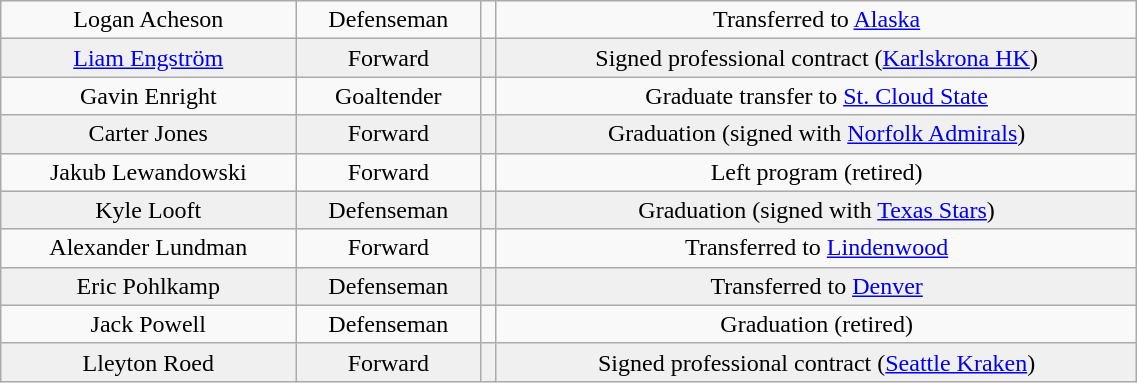<table class="wikitable" width="60%">
<tr align="center" bgcolor="">
<td>Logan Acheson</td>
<td>Defenseman</td>
<td></td>
<td>Transferred to <a href='#'>Alaska</a></td>
</tr>
<tr align="center" bgcolor="f0f0f0">
<td><a href='#'>Liam Engström</a></td>
<td>Forward</td>
<td></td>
<td>Signed professional contract (<a href='#'>Karlskrona HK</a>)</td>
</tr>
<tr align="center" bgcolor="">
<td>Gavin Enright</td>
<td>Goaltender</td>
<td></td>
<td>Graduate transfer to <a href='#'>St. Cloud State</a></td>
</tr>
<tr align="center" bgcolor="f0f0f0">
<td>Carter Jones</td>
<td>Forward</td>
<td></td>
<td>Graduation (signed with <a href='#'>Norfolk Admirals</a>)</td>
</tr>
<tr align="center" bgcolor="">
<td>Jakub Lewandowski</td>
<td>Forward</td>
<td></td>
<td>Left program (retired)</td>
</tr>
<tr align="center" bgcolor="f0f0f0">
<td>Kyle Looft</td>
<td>Defenseman</td>
<td></td>
<td>Graduation (signed with <a href='#'>Texas Stars</a>)</td>
</tr>
<tr align="center" bgcolor="">
<td>Alexander Lundman</td>
<td>Forward</td>
<td></td>
<td>Transferred to <a href='#'>Lindenwood</a></td>
</tr>
<tr align="center" bgcolor="f0f0f0">
<td>Eric Pohlkamp</td>
<td>Defenseman</td>
<td></td>
<td>Transferred to <a href='#'>Denver</a></td>
</tr>
<tr align="center" bgcolor="">
<td>Jack Powell</td>
<td>Defenseman</td>
<td></td>
<td>Graduation (retired)</td>
</tr>
<tr align="center" bgcolor="f0f0f0">
<td>Lleyton Roed</td>
<td>Forward</td>
<td></td>
<td>Signed professional contract (<a href='#'>Seattle Kraken</a>)</td>
</tr>
</table>
